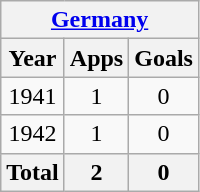<table class="wikitable" style="text-align:center">
<tr>
<th colspan=3><a href='#'>Germany</a></th>
</tr>
<tr>
<th>Year</th>
<th>Apps</th>
<th>Goals</th>
</tr>
<tr>
<td>1941</td>
<td>1</td>
<td>0</td>
</tr>
<tr>
<td>1942</td>
<td>1</td>
<td>0</td>
</tr>
<tr>
<th>Total</th>
<th>2</th>
<th>0</th>
</tr>
</table>
